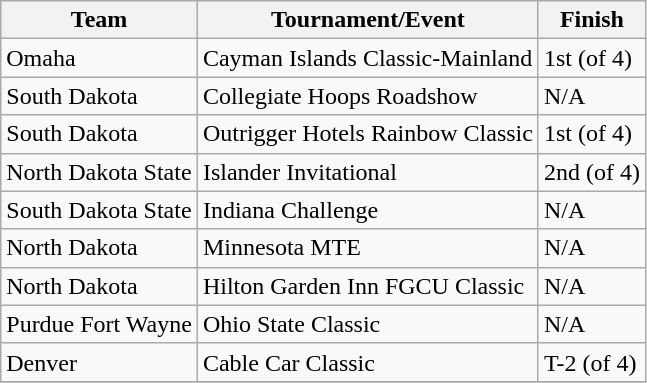<table class="wikitable">
<tr>
<th>Team</th>
<th>Tournament/Event</th>
<th>Finish</th>
</tr>
<tr>
<td>Omaha</td>
<td>Cayman Islands Classic-Mainland</td>
<td>1st (of 4)</td>
</tr>
<tr>
<td>South Dakota</td>
<td>Collegiate Hoops Roadshow</td>
<td>N/A</td>
</tr>
<tr>
<td>South Dakota</td>
<td>Outrigger Hotels Rainbow Classic</td>
<td>1st (of 4)</td>
</tr>
<tr>
<td>North Dakota State</td>
<td>Islander Invitational</td>
<td>2nd (of 4)</td>
</tr>
<tr>
<td>South Dakota State</td>
<td>Indiana Challenge</td>
<td>N/A</td>
</tr>
<tr>
<td>North Dakota</td>
<td>Minnesota MTE</td>
<td>N/A</td>
</tr>
<tr>
<td>North Dakota</td>
<td>Hilton Garden Inn FGCU Classic</td>
<td>N/A</td>
</tr>
<tr>
<td>Purdue Fort Wayne</td>
<td>Ohio State Classic</td>
<td>N/A</td>
</tr>
<tr>
<td>Denver</td>
<td>Cable Car Classic</td>
<td>T-2 (of 4)</td>
</tr>
<tr>
</tr>
</table>
